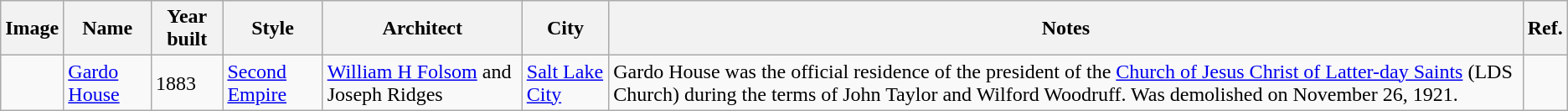<table class="wikitable">
<tr>
<th>Image</th>
<th>Name</th>
<th>Year built</th>
<th>Style</th>
<th>Architect</th>
<th>City</th>
<th>Notes</th>
<th>Ref.</th>
</tr>
<tr>
<td></td>
<td><a href='#'>Gardo House</a></td>
<td>1883</td>
<td><a href='#'>Second Empire</a></td>
<td><a href='#'>William H Folsom</a> and Joseph Ridges</td>
<td><a href='#'>Salt Lake City</a></td>
<td>Gardo House was the official residence of the president of the <a href='#'>Church of Jesus Christ of Latter-day Saints</a> (LDS Church) during the terms of John Taylor and Wilford Woodruff. Was demolished on November 26, 1921.</td>
<td></td>
</tr>
</table>
